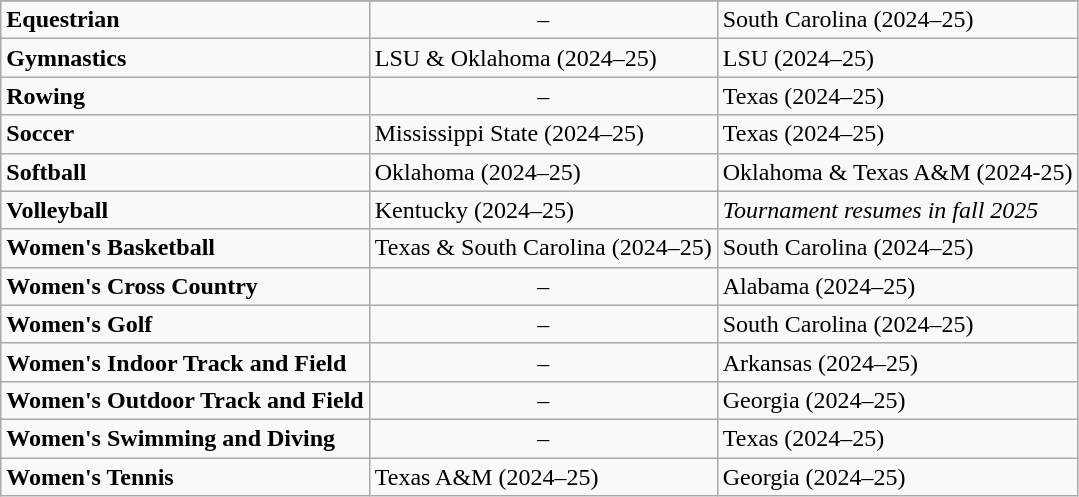<table class="wikitable sortable">
<tr border=0 style="border-collapse:collapse">
</tr>
<tr>
<td><strong>Equestrian</strong></td>
<td align=center>–</td>
<td>South Carolina (2024–25)</td>
</tr>
<tr>
<td><strong>Gymnastics</strong></td>
<td>LSU & Oklahoma (2024–25)</td>
<td>LSU (2024–25)</td>
</tr>
<tr>
<td><strong>Rowing</strong></td>
<td align=center>–</td>
<td>Texas (2024–25)</td>
</tr>
<tr>
<td><strong>Soccer</strong></td>
<td>Mississippi State (2024–25)</td>
<td>Texas (2024–25)</td>
</tr>
<tr>
<td><strong>Softball</strong></td>
<td>Oklahoma (2024–25)</td>
<td align=center>Oklahoma & Texas A&M (2024-25)</td>
</tr>
<tr>
<td><strong>Volleyball</strong></td>
<td>Kentucky (2024–25)</td>
<td><em>Tournament resumes in fall 2025</em></td>
</tr>
<tr>
<td><strong>Women's Basketball</strong></td>
<td>Texas & South Carolina (2024–25)</td>
<td>South Carolina (2024–25)</td>
</tr>
<tr>
<td><strong>Women's Cross Country</strong></td>
<td align=center>–</td>
<td>Alabama (2024–25)</td>
</tr>
<tr>
<td><strong>Women's Golf</strong></td>
<td align=center>–</td>
<td>South Carolina (2024–25)</td>
</tr>
<tr>
<td><strong>Women's Indoor Track and Field</strong></td>
<td align=center>–</td>
<td>Arkansas (2024–25)</td>
</tr>
<tr>
<td><strong>Women's Outdoor Track and Field</strong></td>
<td align=center>–</td>
<td>Georgia (2024–25)</td>
</tr>
<tr>
<td><strong>Women's Swimming and Diving</strong></td>
<td align=center>–</td>
<td>Texas (2024–25)</td>
</tr>
<tr>
<td><strong>Women's Tennis</strong></td>
<td>Texas A&M (2024–25)</td>
<td>Georgia (2024–25)</td>
</tr>
</table>
